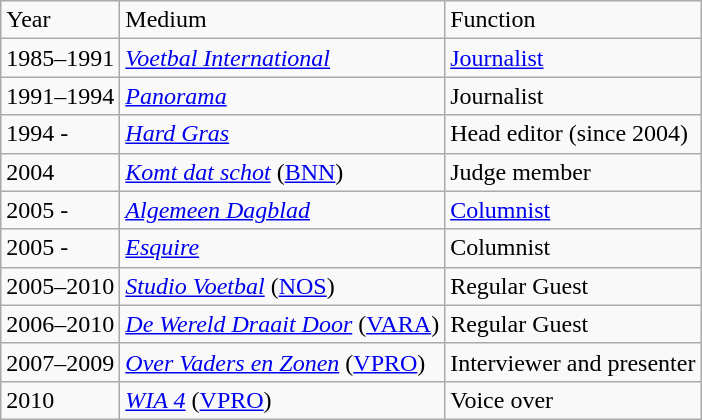<table class="wikitable">
<tr>
<td>Year</td>
<td>Medium</td>
<td>Function</td>
</tr>
<tr>
<td>1985–1991</td>
<td><em><a href='#'>Voetbal International</a></em></td>
<td><a href='#'>Journalist</a></td>
</tr>
<tr>
<td>1991–1994</td>
<td><em><a href='#'>Panorama</a></em></td>
<td>Journalist</td>
</tr>
<tr>
<td>1994 -</td>
<td><em><a href='#'>Hard Gras</a></em></td>
<td>Head editor (since 2004)</td>
</tr>
<tr>
<td>2004</td>
<td><em><a href='#'>Komt dat schot</a></em> (<a href='#'>BNN</a>)</td>
<td>Judge member</td>
</tr>
<tr>
<td>2005 -</td>
<td><em><a href='#'>Algemeen Dagblad</a></em></td>
<td><a href='#'>Columnist</a></td>
</tr>
<tr>
<td>2005 -</td>
<td><em><a href='#'>Esquire</a></em></td>
<td>Columnist</td>
</tr>
<tr>
<td>2005–2010</td>
<td><em><a href='#'>Studio Voetbal</a></em> (<a href='#'>NOS</a>)</td>
<td>Regular Guest</td>
</tr>
<tr>
<td>2006–2010</td>
<td><em><a href='#'>De Wereld Draait Door</a></em> (<a href='#'>VARA</a>)</td>
<td>Regular Guest</td>
</tr>
<tr>
<td>2007–2009</td>
<td><em><a href='#'>Over Vaders en Zonen</a></em> (<a href='#'>VPRO</a>)</td>
<td>Interviewer and presenter</td>
</tr>
<tr>
<td>2010</td>
<td><em><a href='#'>WIA 4</a></em> (<a href='#'>VPRO</a>)</td>
<td>Voice over</td>
</tr>
</table>
